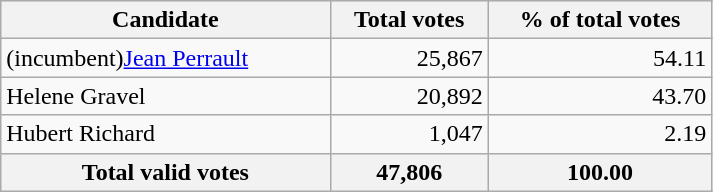<table style="width:475px;" class="wikitable">
<tr bgcolor="#EEEEEE">
<th align="left">Candidate</th>
<th align="right">Total votes</th>
<th align="right">% of total votes</th>
</tr>
<tr>
<td align="left">(incumbent)<a href='#'>Jean Perrault</a></td>
<td align="right">25,867</td>
<td align="right">54.11</td>
</tr>
<tr>
<td align="left">Helene Gravel</td>
<td align="right">20,892</td>
<td align="right">43.70</td>
</tr>
<tr>
<td align="left">Hubert Richard</td>
<td align="right">1,047</td>
<td align="right">2.19</td>
</tr>
<tr bgcolor="#EEEEEE">
<th align="left">Total valid votes</th>
<th align="right"><strong>47,806</strong></th>
<th align="right"><strong>100.00</strong></th>
</tr>
</table>
